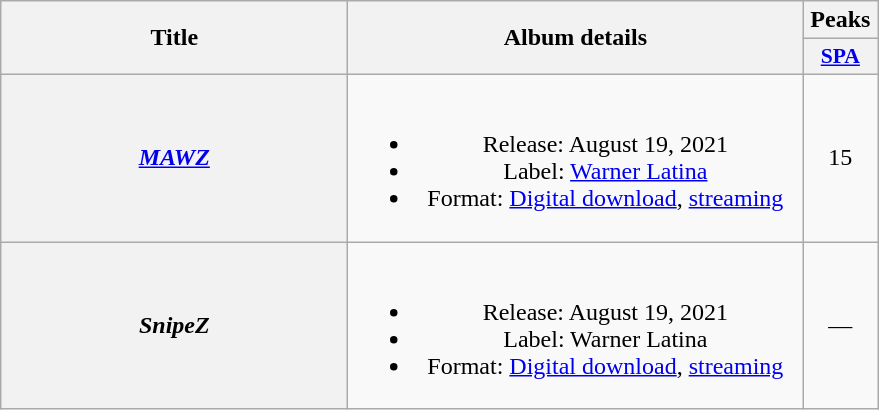<table class="wikitable plainrowheaders" style="text-align:center;">
<tr>
<th scope="col" rowspan="2" style="width:14em;">Title</th>
<th scope="col" rowspan="2" style="width:18.5em;">Album details</th>
<th scope="col" colspan="1">Peaks</th>
</tr>
<tr>
<th scope="col" style="width:3em;font-size:90%;"><a href='#'>SPA</a><br></th>
</tr>
<tr>
<th scope="row"><em><a href='#'>MAWZ</a></em></th>
<td><br><ul><li>Release: August 19, 2021</li><li>Label: <a href='#'>Warner Latina</a></li><li>Format: <a href='#'>Digital download</a>, <a href='#'>streaming</a></li></ul></td>
<td>15</td>
</tr>
<tr>
<th scope="row"><em>SnipeZ</em></th>
<td><br><ul><li>Release: August 19, 2021</li><li>Label: Warner Latina</li><li>Format: <a href='#'>Digital download</a>, <a href='#'>streaming</a></li></ul></td>
<td>—</td>
</tr>
</table>
